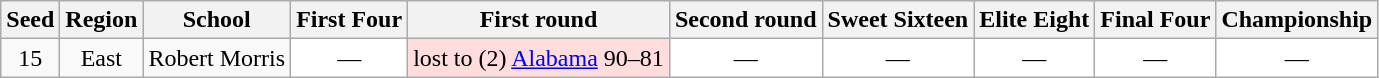<table class="wikitable" style="white-space:nowrap; font-size:100%; text-align:center">
<tr>
<th>Seed</th>
<th>Region</th>
<th>School</th>
<th>First Four</th>
<th>First round</th>
<th>Second round</th>
<th>Sweet Sixteen</th>
<th>Elite Eight</th>
<th>Final Four</th>
<th>Championship</th>
</tr>
<tr>
<td>15</td>
<td>East</td>
<td>Robert Morris</td>
<td style="background:#fff;">―</td>
<td style="background:#ffdddd;">lost to (2) <a href='#'>Alabama</a>  90–81</td>
<td style="background:#fff;">―</td>
<td style="background:#fff;">―</td>
<td style="background:#fff;">―</td>
<td style="background:#fff;">―</td>
<td style="background:#fff;">―</td>
</tr>
</table>
